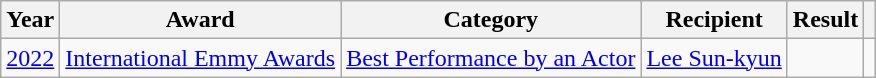<table class="wikitable sortable">
<tr>
<th>Year</th>
<th>Award</th>
<th>Category</th>
<th>Recipient</th>
<th>Result</th>
<th class="unsortable"></th>
</tr>
<tr>
<td><a href='#'>2022</a></td>
<td><a href='#'>International Emmy Awards</a></td>
<td><a href='#'>Best Performance by an Actor</a></td>
<td><a href='#'>Lee Sun-kyun</a></td>
<td></td>
<td></td>
</tr>
</table>
